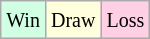<table class="wikitable">
<tr>
<td style="background-color: #d0ffe3;"><small>Win</small></td>
<td style="background-color: #ffffdd;"><small>Draw</small></td>
<td style="background-color: #ffd0e3;"><small>Loss</small></td>
</tr>
</table>
